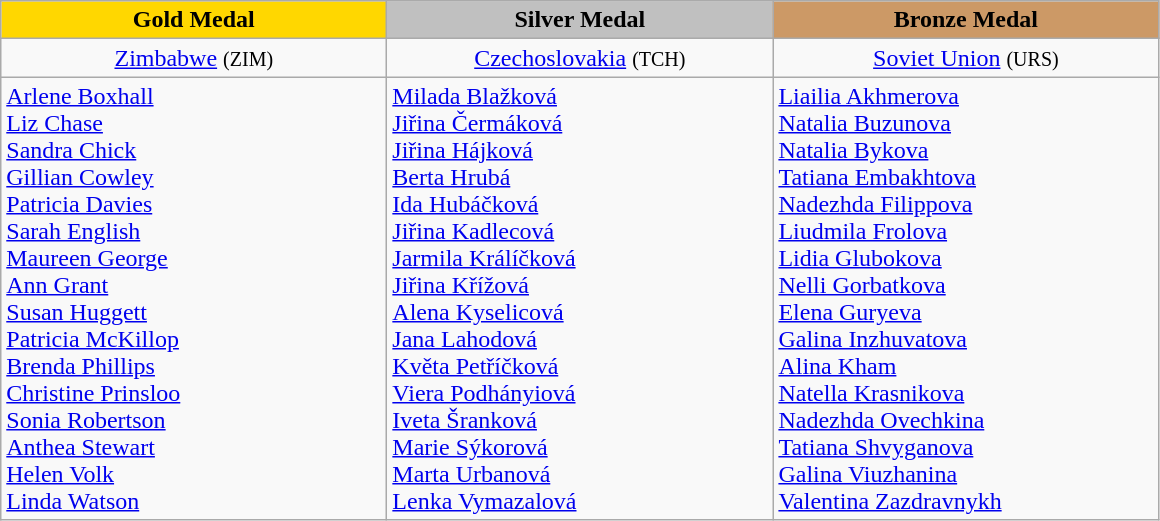<table class="wikitable" style="text-align: center;">
<tr>
<th style="width: 250px; background-color: gold"><strong>Gold Medal</strong></th>
<th style="width: 250px; background-color: silver"><strong>Silver Medal</strong></th>
<th style="width: 250px; background-color: #cc9966"><strong>Bronze Medal</strong></th>
</tr>
<tr>
<td> <a href='#'>Zimbabwe</a> <small>(ZIM)</small></td>
<td> <a href='#'>Czechoslovakia</a> <small>(TCH)</small></td>
<td> <a href='#'>Soviet Union</a> <small>(URS)</small></td>
</tr>
<tr>
<td style="text-align: left;"><a href='#'>Arlene Boxhall</a><br><a href='#'>Liz Chase</a><br><a href='#'>Sandra Chick</a><br><a href='#'>Gillian Cowley</a><br><a href='#'>Patricia Davies</a><br><a href='#'>Sarah English</a><br><a href='#'>Maureen George</a><br><a href='#'>Ann Grant</a><br><a href='#'>Susan Huggett</a><br><a href='#'>Patricia McKillop</a><br><a href='#'>Brenda Phillips</a><br><a href='#'>Christine Prinsloo</a><br><a href='#'>Sonia Robertson</a><br><a href='#'>Anthea Stewart</a><br><a href='#'>Helen Volk</a><br><a href='#'>Linda Watson</a></td>
<td style="text-align: left;"><a href='#'>Milada Blažková</a><br><a href='#'>Jiřina Čermáková</a><br><a href='#'>Jiřina Hájková</a><br><a href='#'>Berta Hrubá</a><br><a href='#'>Ida Hubáčková</a><br><a href='#'>Jiřina Kadlecová</a><br><a href='#'>Jarmila Králíčková</a><br><a href='#'>Jiřina Křížová</a><br><a href='#'>Alena Kyselicová</a><br><a href='#'>Jana Lahodová</a><br><a href='#'>Květa Petříčková</a><br><a href='#'>Viera Podhányiová</a><br><a href='#'>Iveta Šranková</a><br><a href='#'>Marie Sýkorová</a><br><a href='#'>Marta Urbanová</a><br><a href='#'>Lenka Vymazalová</a></td>
<td style="text-align: left;"><a href='#'>Liailia Akhmerova</a><br><a href='#'>Natalia Buzunova</a><br><a href='#'>Natalia Bykova</a><br><a href='#'>Tatiana Embakhtova</a><br><a href='#'>Nadezhda Filippova</a><br><a href='#'>Liudmila Frolova</a><br><a href='#'>Lidia Glubokova</a><br><a href='#'>Nelli Gorbatkova</a><br><a href='#'>Elena Guryeva</a><br><a href='#'>Galina Inzhuvatova</a><br><a href='#'>Alina Kham</a><br><a href='#'>Natella Krasnikova</a><br><a href='#'>Nadezhda Ovechkina</a><br><a href='#'>Tatiana Shvyganova</a><br><a href='#'>Galina Viuzhanina</a><br><a href='#'>Valentina Zazdravnykh</a></td>
</tr>
</table>
